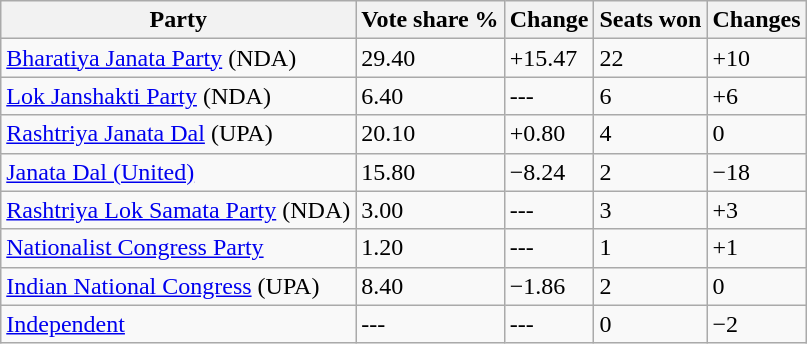<table class="wikitable sortable">
<tr>
<th>Party</th>
<th>Vote share %</th>
<th>Change</th>
<th>Seats won</th>
<th>Changes</th>
</tr>
<tr>
<td><a href='#'>Bharatiya Janata Party</a> (NDA)</td>
<td>29.40</td>
<td>+15.47</td>
<td>22</td>
<td>+10</td>
</tr>
<tr>
<td><a href='#'>Lok Janshakti Party</a> (NDA)</td>
<td>6.40</td>
<td>---</td>
<td>6</td>
<td>+6</td>
</tr>
<tr>
<td><a href='#'>Rashtriya Janata Dal</a> (UPA)</td>
<td>20.10</td>
<td>+0.80</td>
<td>4</td>
<td>0</td>
</tr>
<tr>
<td><a href='#'>Janata Dal (United)</a></td>
<td>15.80</td>
<td>−8.24</td>
<td>2</td>
<td>−18</td>
</tr>
<tr>
<td><a href='#'>Rashtriya Lok Samata Party</a> (NDA)</td>
<td>3.00</td>
<td>---</td>
<td>3</td>
<td>+3</td>
</tr>
<tr>
<td><a href='#'>Nationalist Congress Party</a></td>
<td>1.20</td>
<td>---</td>
<td>1</td>
<td>+1</td>
</tr>
<tr>
<td><a href='#'>Indian National Congress</a> (UPA)</td>
<td>8.40</td>
<td>−1.86</td>
<td>2</td>
<td>0</td>
</tr>
<tr>
<td><a href='#'>Independent</a></td>
<td>---</td>
<td>---</td>
<td>0</td>
<td>−2</td>
</tr>
</table>
